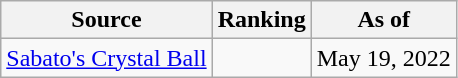<table class="wikitable" style="text-align:center">
<tr>
<th>Source</th>
<th>Ranking</th>
<th>As of</th>
</tr>
<tr>
<td align=left><a href='#'>Sabato's Crystal Ball</a></td>
<td></td>
<td>May 19, 2022</td>
</tr>
</table>
